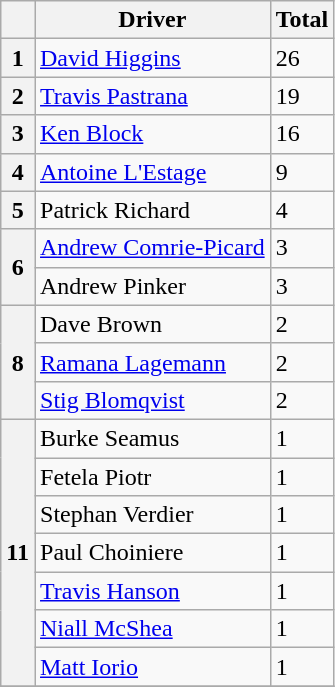<table class="wikitable" style="font-size:100%;">
<tr>
<th></th>
<th>Driver</th>
<th>Total</th>
</tr>
<tr>
<th>1</th>
<td> <a href='#'>David Higgins</a></td>
<td>26</td>
</tr>
<tr>
<th>2</th>
<td> <a href='#'>Travis Pastrana</a></td>
<td>19</td>
</tr>
<tr>
<th>3</th>
<td> <a href='#'>Ken Block</a></td>
<td>16</td>
</tr>
<tr>
<th>4</th>
<td> <a href='#'>Antoine L'Estage</a></td>
<td>9</td>
</tr>
<tr>
<th>5</th>
<td> Patrick Richard</td>
<td>4</td>
</tr>
<tr>
<th rowspan="2">6</th>
<td> <a href='#'>Andrew Comrie-Picard</a></td>
<td>3</td>
</tr>
<tr>
<td> Andrew Pinker</td>
<td>3</td>
</tr>
<tr>
<th rowspan="3">8</th>
<td> Dave Brown</td>
<td>2</td>
</tr>
<tr>
<td> <a href='#'>Ramana Lagemann</a></td>
<td>2</td>
</tr>
<tr>
<td> <a href='#'>Stig Blomqvist</a></td>
<td>2</td>
</tr>
<tr>
<th rowspan="7">11</th>
<td> Burke Seamus</td>
<td>1</td>
</tr>
<tr>
<td> Fetela Piotr</td>
<td>1</td>
</tr>
<tr>
<td> Stephan Verdier</td>
<td>1</td>
</tr>
<tr>
<td> Paul Choiniere</td>
<td>1</td>
</tr>
<tr>
<td> <a href='#'>Travis Hanson</a></td>
<td>1</td>
</tr>
<tr>
<td> <a href='#'>Niall McShea</a></td>
<td>1</td>
</tr>
<tr>
<td> <a href='#'>Matt Iorio</a></td>
<td>1</td>
</tr>
<tr>
</tr>
</table>
